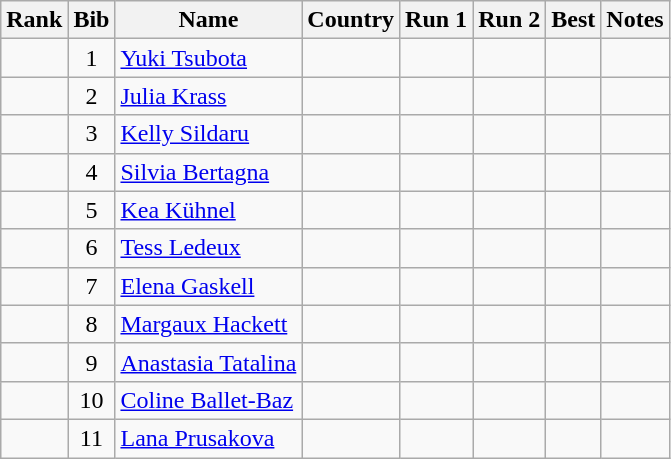<table class="wikitable sortable" style="text-align:center">
<tr>
<th>Rank</th>
<th>Bib</th>
<th>Name</th>
<th>Country</th>
<th>Run 1</th>
<th>Run 2</th>
<th>Best</th>
<th>Notes</th>
</tr>
<tr>
<td></td>
<td>1</td>
<td align=left><a href='#'>Yuki Tsubota</a></td>
<td align=left></td>
<td></td>
<td></td>
<td></td>
<td></td>
</tr>
<tr>
<td></td>
<td>2</td>
<td align=left><a href='#'>Julia Krass</a></td>
<td align=left></td>
<td></td>
<td></td>
<td></td>
<td></td>
</tr>
<tr>
<td></td>
<td>3</td>
<td align=left><a href='#'>Kelly Sildaru</a></td>
<td align=left></td>
<td></td>
<td></td>
<td></td>
<td></td>
</tr>
<tr>
<td></td>
<td>4</td>
<td align=left><a href='#'>Silvia Bertagna</a></td>
<td align=left></td>
<td></td>
<td></td>
<td></td>
<td></td>
</tr>
<tr>
<td></td>
<td>5</td>
<td align=left><a href='#'>Kea Kühnel</a></td>
<td align=left></td>
<td></td>
<td></td>
<td></td>
<td></td>
</tr>
<tr>
<td></td>
<td>6</td>
<td align=left><a href='#'>Tess Ledeux</a></td>
<td align=left></td>
<td></td>
<td></td>
<td></td>
<td></td>
</tr>
<tr>
<td></td>
<td>7</td>
<td align=left><a href='#'>Elena Gaskell</a></td>
<td align=left></td>
<td></td>
<td></td>
<td></td>
<td></td>
</tr>
<tr>
<td></td>
<td>8</td>
<td align=left><a href='#'>Margaux Hackett</a></td>
<td align=left></td>
<td></td>
<td></td>
<td></td>
<td></td>
</tr>
<tr>
<td></td>
<td>9</td>
<td align=left><a href='#'>Anastasia Tatalina</a></td>
<td align=left></td>
<td></td>
<td></td>
<td></td>
<td></td>
</tr>
<tr>
<td></td>
<td>10</td>
<td align=left><a href='#'>Coline Ballet-Baz</a></td>
<td align=left></td>
<td></td>
<td></td>
<td></td>
<td></td>
</tr>
<tr>
<td></td>
<td>11</td>
<td align=left><a href='#'>Lana Prusakova</a></td>
<td align=left></td>
<td></td>
<td></td>
<td></td>
<td></td>
</tr>
</table>
